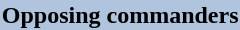<table align=right>
<tr>
<th bgcolor="#b0c4de"><strong>Opposing commanders</strong></th>
</tr>
<tr>
<td></td>
</tr>
</table>
